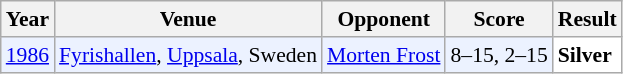<table class="sortable wikitable" style="font-size: 90%;">
<tr>
<th>Year</th>
<th>Venue</th>
<th>Opponent</th>
<th>Score</th>
<th>Result</th>
</tr>
<tr style="background:#ECF2FF">
<td align="center"><a href='#'>1986</a></td>
<td align="left"><a href='#'>Fyrishallen</a>, <a href='#'>Uppsala</a>, Sweden</td>
<td align="left"> <a href='#'>Morten Frost</a></td>
<td align="left">8–15, 2–15</td>
<td style="text-align:left; background:white"> <strong>Silver</strong></td>
</tr>
</table>
